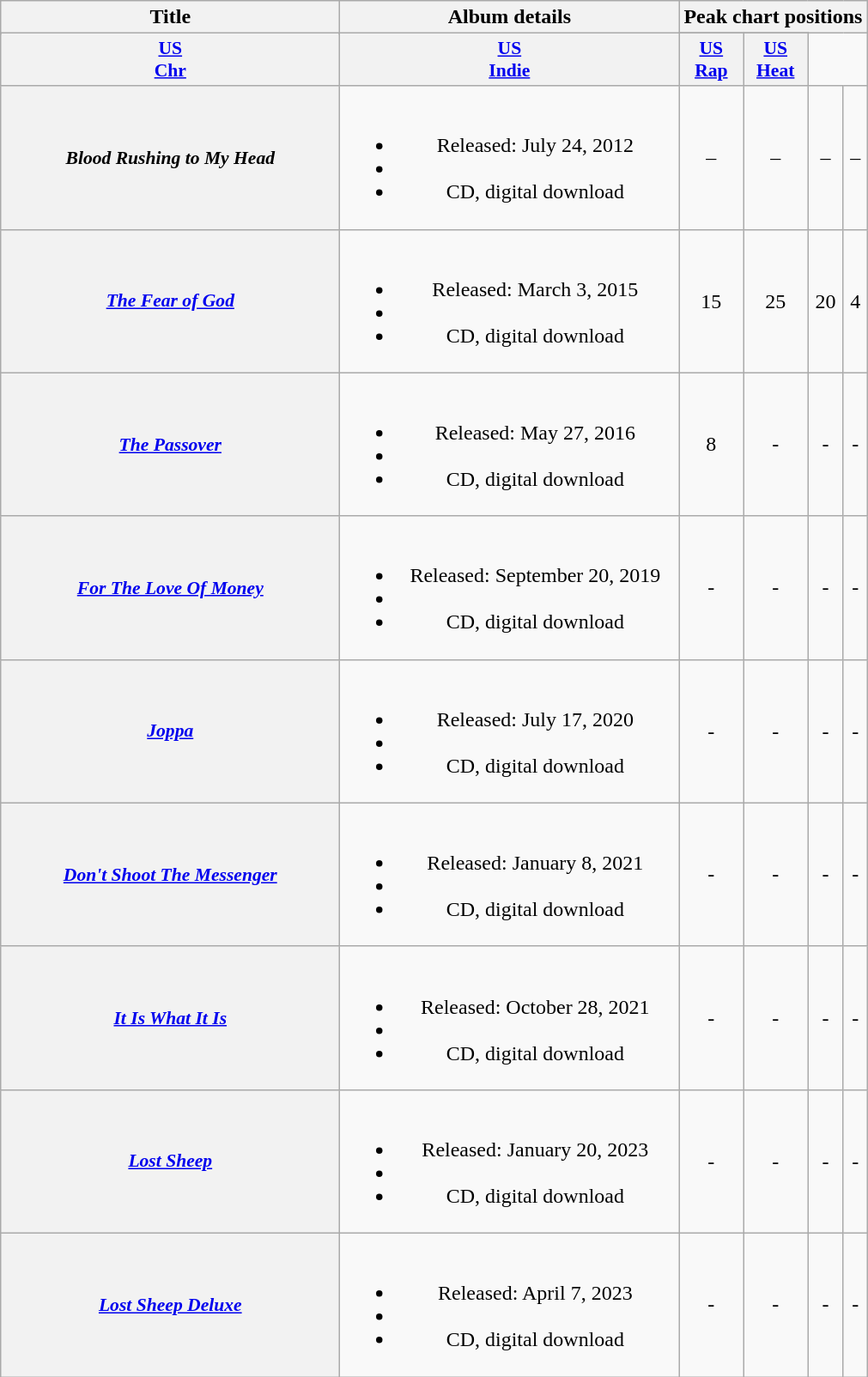<table class="wikitable plainrowheaders" style="text-align:center;">
<tr>
<th scope="col" rowspan="2" style="width:16em;">Title</th>
<th scope="col" rowspan="2" style="width:16em;">Album details</th>
<th scope="col" colspan="4">Peak chart positions</th>
</tr>
<tr>
</tr>
<tr>
<th style="width:3em; font-size:90%"><a href='#'>US<br>Chr</a></th>
<th style="width:3em; font-size:90%"><a href='#'>US<br>Indie</a></th>
<th style="width:3em; font-size:90%"><a href='#'>US<br>Rap</a></th>
<th style="width:3em; font-size:90%"><a href='#'>US<br>Heat</a></th>
</tr>
<tr>
<th style="width:3em; font-size:90%"><em>Blood Rushing to My Head</em></th>
<td><br><ul><li>Released: July 24, 2012</li><li></li><li>CD, digital download</li></ul></td>
<td>–</td>
<td>–</td>
<td>–</td>
<td>–</td>
</tr>
<tr>
<th style="width:3em; font-size:90%"><a href='#'><em>The Fear of God</em></a></th>
<td><br><ul><li>Released: March 3, 2015</li><li></li><li>CD, digital download</li></ul></td>
<td>15</td>
<td>25</td>
<td>20</td>
<td>4</td>
</tr>
<tr>
<th style="width:3em; font-size:90%"><a href='#'><em>The Passover</em></a></th>
<td><br><ul><li>Released: May 27, 2016</li><li></li><li>CD, digital download</li></ul></td>
<td>8</td>
<td>-</td>
<td>-</td>
<td>-</td>
</tr>
<tr>
<th style="width:3em; font-size:90%"><a href='#'><em>For The Love Of Money</em></a></th>
<td><br><ul><li>Released: September 20, 2019</li><li></li><li>CD, digital download</li></ul></td>
<td>-</td>
<td>-</td>
<td>-</td>
<td>-</td>
</tr>
<tr>
<th style="width:3em; font-size:90%"><a href='#'><em>Joppa</em></a></th>
<td><br><ul><li>Released: July 17, 2020</li><li></li><li>CD, digital download</li></ul></td>
<td>-</td>
<td>-</td>
<td>-</td>
<td>-</td>
</tr>
<tr>
<th style="width:3em; font-size:90%"><a href='#'><em>Don't Shoot The Messenger</em></a></th>
<td><br><ul><li>Released: January 8, 2021</li><li></li><li>CD, digital download</li></ul></td>
<td>-</td>
<td>-</td>
<td>-</td>
<td>-</td>
</tr>
<tr>
<th style="width:3em; font-size:90%"><a href='#'><em>It Is What It Is</em></a></th>
<td><br><ul><li>Released: October 28, 2021</li><li></li><li>CD, digital download</li></ul></td>
<td>-</td>
<td>-</td>
<td>-</td>
<td>-</td>
</tr>
<tr>
<th style="width:3em; font-size:90%"><a href='#'><em>Lost Sheep</em></a></th>
<td><br><ul><li>Released: January 20, 2023</li><li></li><li>CD, digital download</li></ul></td>
<td>-</td>
<td>-</td>
<td>-</td>
<td>-</td>
</tr>
<tr>
<th style="width:3em; font-size:90%"><a href='#'><em>Lost Sheep Deluxe</em></a></th>
<td><br><ul><li>Released: April 7, 2023</li><li></li><li>CD, digital download</li></ul></td>
<td>-</td>
<td>-</td>
<td>-</td>
<td>-</td>
</tr>
</table>
